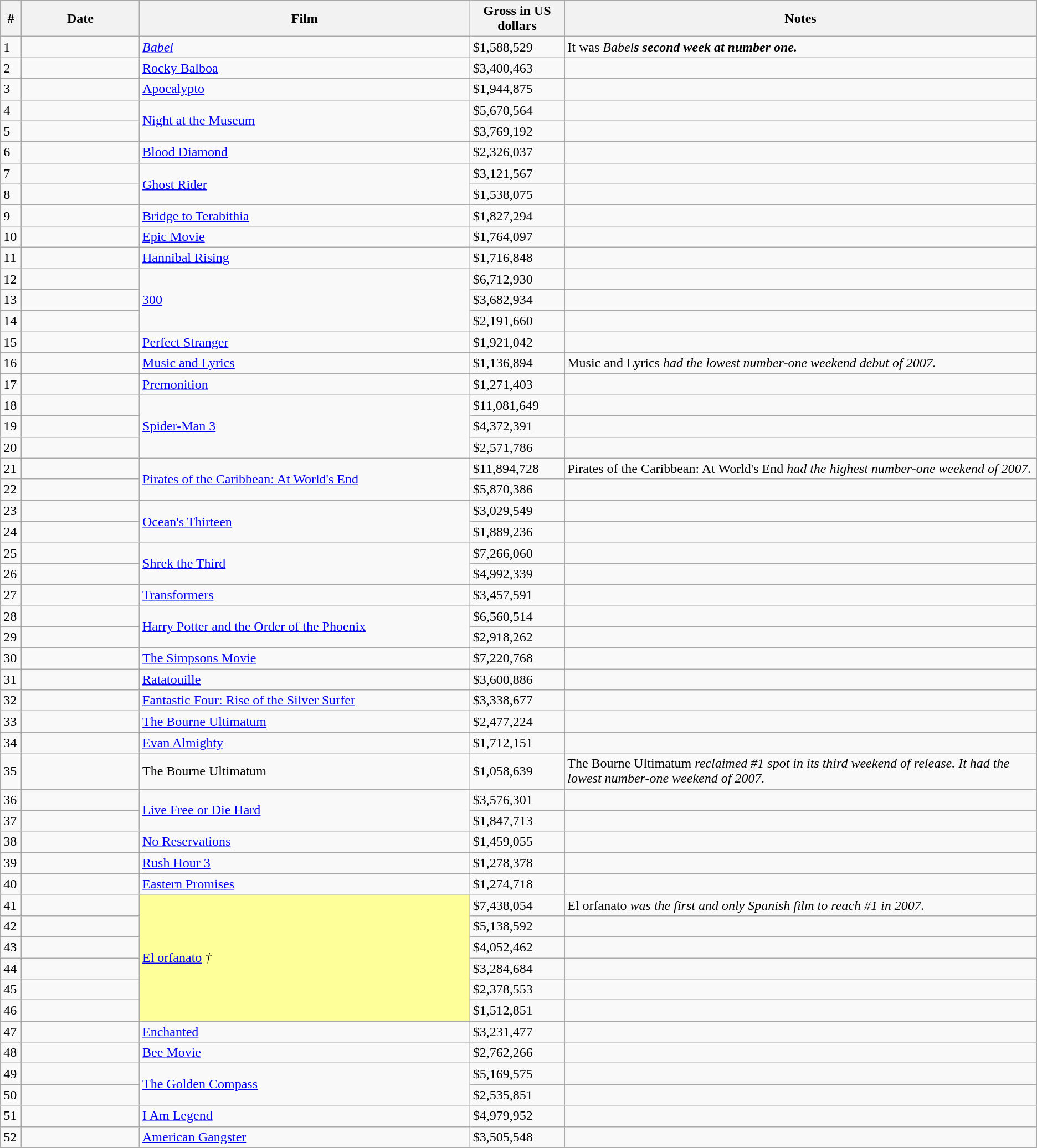<table class="wikitable sortable">
<tr>
<th width="1%">#</th>
<th width="10%">Date</th>
<th width="28%">Film</th>
<th width="8%">Gross in US dollars</th>
<th width="40%">Notes</th>
</tr>
<tr>
<td>1</td>
<td></td>
<td><em><a href='#'>Babel</a></em></td>
<td>$1,588,529</td>
<td>It was <em>Babel<strong>s second week at number one.</td>
</tr>
<tr>
<td>2</td>
<td></td>
<td></em><a href='#'>Rocky Balboa</a><em></td>
<td>$3,400,463</td>
<td></td>
</tr>
<tr>
<td>3</td>
<td></td>
<td></em><a href='#'>Apocalypto</a><em></td>
<td>$1,944,875</td>
<td></td>
</tr>
<tr>
<td>4</td>
<td></td>
<td rowspan="2"></em><a href='#'>Night at the Museum</a><em></td>
<td>$5,670,564</td>
<td></td>
</tr>
<tr>
<td>5</td>
<td></td>
<td>$3,769,192</td>
<td></td>
</tr>
<tr>
<td>6</td>
<td></td>
<td></em><a href='#'>Blood Diamond</a><em></td>
<td>$2,326,037</td>
<td></td>
</tr>
<tr>
<td>7</td>
<td></td>
<td rowspan="2"></em><a href='#'>Ghost Rider</a><em></td>
<td>$3,121,567</td>
<td></td>
</tr>
<tr>
<td>8</td>
<td></td>
<td>$1,538,075</td>
<td></td>
</tr>
<tr>
<td>9</td>
<td></td>
<td></em><a href='#'>Bridge to Terabithia</a><em></td>
<td>$1,827,294</td>
<td></td>
</tr>
<tr>
<td>10</td>
<td></td>
<td></em><a href='#'>Epic Movie</a><em></td>
<td>$1,764,097</td>
<td></td>
</tr>
<tr>
<td>11</td>
<td></td>
<td></em><a href='#'>Hannibal Rising</a><em></td>
<td>$1,716,848</td>
<td></td>
</tr>
<tr>
<td>12</td>
<td></td>
<td rowspan="3"></em><a href='#'>300</a><em></td>
<td>$6,712,930</td>
<td></td>
</tr>
<tr>
<td>13</td>
<td></td>
<td>$3,682,934</td>
<td></td>
</tr>
<tr>
<td>14</td>
<td></td>
<td>$2,191,660</td>
<td></td>
</tr>
<tr>
<td>15</td>
<td></td>
<td></em><a href='#'>Perfect Stranger</a><em></td>
<td>$1,921,042</td>
<td></td>
</tr>
<tr>
<td>16</td>
<td></td>
<td></em><a href='#'>Music and Lyrics</a><em></td>
<td>$1,136,894</td>
<td></em>Music and Lyrics<em> had the lowest number-one weekend debut of 2007.</td>
</tr>
<tr>
<td>17</td>
<td></td>
<td></em><a href='#'>Premonition</a><em></td>
<td>$1,271,403</td>
<td></td>
</tr>
<tr>
<td>18</td>
<td></td>
<td rowspan="3"></em><a href='#'>Spider-Man 3</a><em></td>
<td>$11,081,649</td>
<td></td>
</tr>
<tr>
<td>19</td>
<td></td>
<td>$4,372,391</td>
<td></td>
</tr>
<tr>
<td>20</td>
<td></td>
<td>$2,571,786</td>
<td></td>
</tr>
<tr>
<td>21</td>
<td></td>
<td rowspan="2"></em><a href='#'>Pirates of the Caribbean: At World's End</a><em></td>
<td>$11,894,728</td>
<td></em>Pirates of the Caribbean: At World's End<em> had the highest number-one weekend of 2007.</td>
</tr>
<tr>
<td>22</td>
<td></td>
<td>$5,870,386</td>
<td></td>
</tr>
<tr>
<td>23</td>
<td></td>
<td rowspan="2"></em><a href='#'>Ocean's Thirteen</a><em></td>
<td>$3,029,549</td>
<td></td>
</tr>
<tr>
<td>24</td>
<td></td>
<td>$1,889,236</td>
<td></td>
</tr>
<tr>
<td>25</td>
<td></td>
<td rowspan="2"></em><a href='#'>Shrek the Third</a><em></td>
<td>$7,266,060</td>
<td></td>
</tr>
<tr>
<td>26</td>
<td></td>
<td>$4,992,339</td>
<td></td>
</tr>
<tr>
<td>27</td>
<td></td>
<td></em><a href='#'>Transformers</a><em></td>
<td>$3,457,591</td>
<td></td>
</tr>
<tr>
<td>28</td>
<td></td>
<td rowspan="2"></em><a href='#'>Harry Potter and the Order of the Phoenix</a><em></td>
<td>$6,560,514</td>
<td></td>
</tr>
<tr>
<td>29</td>
<td></td>
<td>$2,918,262</td>
<td></td>
</tr>
<tr>
<td>30</td>
<td></td>
<td></em><a href='#'>The Simpsons Movie</a><em></td>
<td>$7,220,768</td>
<td></td>
</tr>
<tr>
<td>31</td>
<td></td>
<td></em><a href='#'>Ratatouille</a><em></td>
<td>$3,600,886</td>
<td></td>
</tr>
<tr>
<td>32</td>
<td></td>
<td></em><a href='#'>Fantastic Four: Rise of the Silver Surfer</a><em></td>
<td>$3,338,677</td>
<td></td>
</tr>
<tr>
<td>33</td>
<td></td>
<td></em><a href='#'>The Bourne Ultimatum</a><em></td>
<td>$2,477,224</td>
<td></td>
</tr>
<tr>
<td>34</td>
<td></td>
<td></em><a href='#'>Evan Almighty</a><em></td>
<td>$1,712,151</td>
<td></td>
</tr>
<tr>
<td>35</td>
<td></td>
<td></em>The Bourne Ultimatum<em> </td>
<td>$1,058,639</td>
<td></em>The Bourne Ultimatum<em> reclaimed #1 spot in its third weekend of release. It had the lowest number-one weekend of 2007.</td>
</tr>
<tr>
<td>36</td>
<td></td>
<td rowspan="2"></em><a href='#'>Live Free or Die Hard</a><em></td>
<td>$3,576,301</td>
<td></td>
</tr>
<tr>
<td>37</td>
<td></td>
<td>$1,847,713</td>
<td></td>
</tr>
<tr>
<td>38</td>
<td></td>
<td></em><a href='#'>No Reservations</a><em></td>
<td>$1,459,055</td>
<td></td>
</tr>
<tr>
<td>39</td>
<td></td>
<td></em><a href='#'>Rush Hour 3</a><em></td>
<td>$1,278,378</td>
<td></td>
</tr>
<tr>
<td>40</td>
<td></td>
<td></em><a href='#'>Eastern Promises</a><em></td>
<td>$1,274,718</td>
<td></td>
</tr>
<tr>
<td>41</td>
<td></td>
<td rowspan="6" style="background-color:#FFFF99"></em><a href='#'>El orfanato</a><em> †</td>
<td>$7,438,054</td>
<td></em>El orfanato<em> was the first and only Spanish film to reach #1 in 2007.</td>
</tr>
<tr>
<td>42</td>
<td></td>
<td>$5,138,592</td>
<td></td>
</tr>
<tr>
<td>43</td>
<td></td>
<td>$4,052,462</td>
<td></td>
</tr>
<tr>
<td>44</td>
<td></td>
<td>$3,284,684</td>
<td></td>
</tr>
<tr>
<td>45</td>
<td></td>
<td>$2,378,553</td>
<td></td>
</tr>
<tr>
<td>46</td>
<td></td>
<td>$1,512,851</td>
<td></td>
</tr>
<tr>
<td>47</td>
<td></td>
<td></em><a href='#'>Enchanted</a><em></td>
<td>$3,231,477</td>
<td></td>
</tr>
<tr>
<td>48</td>
<td></td>
<td></em><a href='#'>Bee Movie</a><em></td>
<td>$2,762,266</td>
<td></td>
</tr>
<tr>
<td>49</td>
<td></td>
<td rowspan="2"></em><a href='#'>The Golden Compass</a><em></td>
<td>$5,169,575</td>
<td></td>
</tr>
<tr>
<td>50</td>
<td></td>
<td>$2,535,851</td>
<td></td>
</tr>
<tr>
<td>51</td>
<td></td>
<td></em><a href='#'>I Am Legend</a><em></td>
<td>$4,979,952</td>
<td></td>
</tr>
<tr>
<td>52</td>
<td></td>
<td></em><a href='#'>American Gangster</a><em></td>
<td>$3,505,548</td>
<td></td>
</tr>
</table>
